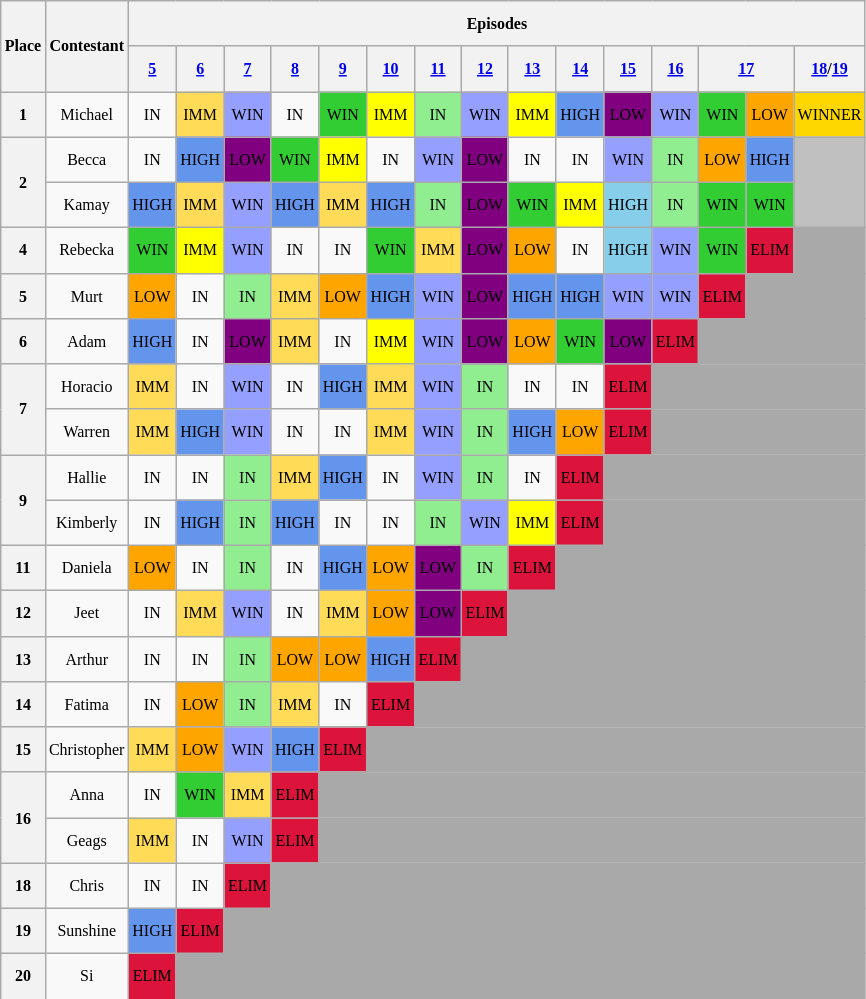<table class="wikitable" style="text-align: center; font-size: 8pt; line-height:25px;">
<tr>
<th rowspan="2">Place</th>
<th rowspan="2">Contestant</th>
<th colspan="15">Episodes</th>
</tr>
<tr>
<th><a href='#'>5</a></th>
<th><a href='#'>6</a></th>
<th><a href='#'>7</a></th>
<th><a href='#'>8</a></th>
<th><a href='#'>9</a></th>
<th><a href='#'>10</a></th>
<th><a href='#'>11</a></th>
<th><a href='#'>12</a></th>
<th><a href='#'>13</a></th>
<th><a href='#'>14</a></th>
<th><a href='#'>15</a></th>
<th><a href='#'>16</a></th>
<th colspan="2"><a href='#'>17</a></th>
<th><a href='#'>18</a>/<a href='#'>19</a></th>
</tr>
<tr>
<th>1</th>
<td>Michael</td>
<td>IN</td>
<td style="background:#FFDB58;">IMM</td>
<td style="background:#959FFD;">WIN</td>
<td>IN</td>
<td style="background:limegreen;">WIN</td>
<td style="background:yellow;">IMM</td>
<td style="background:lightgreen;">IN</td>
<td style="background:#959FFD;">WIN</td>
<td style="background:yellow;">IMM</td>
<td style="background:cornflowerblue;">HIGH</td>
<td style="background:purple;">LOW</td>
<td style="background:#959FFD;">WIN</td>
<td style="background:limegreen;">WIN</td>
<td style="background:orange;">LOW</td>
<td style="background:gold;">WINNER</td>
</tr>
<tr>
<th rowspan="2">2</th>
<td>Becca</td>
<td>IN</td>
<td style="background:cornflowerblue;">HIGH</td>
<td style="background:purple;">LOW</td>
<td style="background:limegreen;">WIN</td>
<td style="background:yellow;">IMM</td>
<td>IN</td>
<td style="background:#959FFD;">WIN</td>
<td style="background:purple;">LOW</td>
<td>IN</td>
<td>IN</td>
<td style="background:#959FFD;">WIN</td>
<td style="background:lightgreen;">IN</td>
<td style="background:orange;">LOW</td>
<td style="background:cornflowerblue;">HIGH</td>
<td style="background:silver;" rowspan="2"></td>
</tr>
<tr>
<td>Kamay</td>
<td style="background:cornflowerblue;">HIGH</td>
<td style="background:#FFDB58;">IMM</td>
<td style="background:#959FFD;">WIN</td>
<td style="background:cornflowerblue;">HIGH</td>
<td style="background:#FFDB58;">IMM</td>
<td style="background:cornflowerblue;">HIGH</td>
<td style="background:lightgreen;">IN</td>
<td style="background:purple;">LOW</td>
<td style="background:limegreen;">WIN</td>
<td style="background:yellow;">IMM</td>
<td style="background:skyblue;">HIGH</td>
<td style="background:lightgreen;">IN</td>
<td style="background:limegreen;">WIN</td>
<td style="background:limegreen;">WIN</td>
</tr>
<tr>
<th>4</th>
<td>Rebecka</td>
<td style="background:limegreen;">WIN</td>
<td style="background:yellow;">IMM</td>
<td style="background:#959FFD;">WIN</td>
<td>IN</td>
<td>IN</td>
<td style="background:limegreen;">WIN</td>
<td style="background:#FFDB58;">IMM</td>
<td style="background:purple;">LOW</td>
<td style="background:orange;">LOW</td>
<td>IN</td>
<td style="background:skyblue;">HIGH</td>
<td style="background:#959FFD;">WIN</td>
<td style="background:limegreen;">WIN</td>
<td style="background:crimson;">ELIM</td>
<td style="background:darkgrey;"></td>
</tr>
<tr>
<th>5</th>
<td>Murt</td>
<td style="background:orange;">LOW</td>
<td>IN</td>
<td style="background:lightgreen;">IN</td>
<td style="background:#FFDB58;">IMM</td>
<td style="background:orange;">LOW</td>
<td style="background:cornflowerblue;">HIGH</td>
<td style="background:#959FFD;">WIN</td>
<td style="background:purple;">LOW</td>
<td style="background:cornflowerblue;">HIGH</td>
<td style="background:cornflowerblue;">HIGH</td>
<td style="background:#959FFD;">WIN</td>
<td style="background:#959FFD;">WIN</td>
<td style="background:crimson;">ELIM</td>
<td colspan="2" style="background:darkgrey;"></td>
</tr>
<tr>
<th>6</th>
<td>Adam</td>
<td style="background:cornflowerblue;">HIGH</td>
<td>IN</td>
<td style="background:purple;">LOW</td>
<td style="background:#FFDB58;">IMM</td>
<td>IN</td>
<td style="background:yellow;">IMM</td>
<td style="background:#959FFD;">WIN</td>
<td style="background:purple;">LOW</td>
<td style="background:orange;">LOW</td>
<td style="background:limegreen;">WIN</td>
<td style="background:purple;">LOW</td>
<td style="background:crimson;">ELIM</td>
<td colspan="3" style="background:darkgrey;"></td>
</tr>
<tr>
<th rowspan="2">7</th>
<td>Horacio</td>
<td style="background:#FFDB58;">IMM</td>
<td>IN</td>
<td style="background:#959FFD;">WIN</td>
<td>IN</td>
<td style="background:cornflowerblue;">HIGH</td>
<td style="background:#FFDB58;">IMM</td>
<td style="background:#959FFD;">WIN</td>
<td style="background:lightgreen;">IN</td>
<td>IN</td>
<td>IN</td>
<td style="background:crimson;">ELIM</td>
<td colspan="4" style="background:darkgrey;"></td>
</tr>
<tr>
<td>Warren</td>
<td style="background:#FFDB58;">IMM</td>
<td style="background:cornflowerblue;">HIGH</td>
<td style="background:#959FFD;">WIN</td>
<td>IN</td>
<td>IN</td>
<td style="background:#FFDB58;">IMM</td>
<td style="background:#959FFD;">WIN</td>
<td style="background:lightgreen;">IN</td>
<td style="background:cornflowerblue;">HIGH</td>
<td style="background:orange;">LOW</td>
<td style="background:crimson;">ELIM</td>
<td colspan="4" style="background:darkgrey;"></td>
</tr>
<tr>
<th rowspan="2">9</th>
<td>Hallie</td>
<td>IN</td>
<td>IN</td>
<td style="background:lightgreen;">IN</td>
<td style="background:#FFDB58;">IMM</td>
<td style="background:cornflowerblue;">HIGH</td>
<td>IN</td>
<td style="background:#959FFD;">WIN</td>
<td style="background:lightgreen;">IN</td>
<td>IN</td>
<td style="background:crimson;">ELIM</td>
<td colspan="5" style="background:darkgrey;"></td>
</tr>
<tr>
<td>Kimberly</td>
<td>IN</td>
<td style="background:cornflowerblue;">HIGH</td>
<td style="background:lightgreen;">IN</td>
<td style="background:cornflowerblue;">HIGH</td>
<td>IN</td>
<td>IN</td>
<td style="background:lightgreen;">IN</td>
<td style="background:#959FFD;">WIN</td>
<td style="background:yellow;">IMM</td>
<td style="background:crimson;">ELIM</td>
<td colspan="5" style="background:darkgrey;"></td>
</tr>
<tr>
<th>11</th>
<td>Daniela</td>
<td style="background:orange;">LOW</td>
<td>IN</td>
<td style="background:lightgreen;">IN</td>
<td>IN</td>
<td style="background:cornflowerblue;">HIGH</td>
<td style="background:orange;">LOW</td>
<td style="background:purple;">LOW</td>
<td style="background:lightgreen;">IN</td>
<td style="background:crimson;">ELIM</td>
<td colspan="6" style="background:darkgrey;"></td>
</tr>
<tr>
<th>12</th>
<td>Jeet</td>
<td>IN</td>
<td style="background:#FFDB58;">IMM</td>
<td style="background:#959FFD;">WIN</td>
<td>IN</td>
<td style="background:#FFDB58;">IMM</td>
<td style="background:orange;">LOW</td>
<td style="background:purple;">LOW</td>
<td style="background:crimson;">ELIM</td>
<td colspan="7" style="background:darkgrey;"></td>
</tr>
<tr>
<th>13</th>
<td>Arthur</td>
<td>IN</td>
<td>IN</td>
<td style="background:lightgreen;">IN</td>
<td style="background:orange;">LOW</td>
<td style="background:orange;">LOW</td>
<td style="background:cornflowerblue;">HIGH</td>
<td style="background:crimson;">ELIM</td>
<td colspan="8" style="background:darkgrey;"></td>
</tr>
<tr>
<th>14</th>
<td>Fatima</td>
<td>IN</td>
<td style="background:orange;">LOW</td>
<td style="background:lightgreen;">IN</td>
<td style="background:#FFDB58;">IMM</td>
<td>IN</td>
<td style="background:crimson;">ELIM</td>
<td colspan="9" style="background:darkgrey;"></td>
</tr>
<tr>
<th>15</th>
<td>Christopher</td>
<td style="background:#FFDB58;">IMM</td>
<td style="background:orange;">LOW</td>
<td style="background:#959FFD;">WIN</td>
<td style="background:cornflowerblue;">HIGH</td>
<td style="background:crimson;">ELIM</td>
<td colspan="10" style="background:darkgrey;"></td>
</tr>
<tr>
<th rowspan="2">16</th>
<td>Anna</td>
<td>IN</td>
<td style="background:limegreen;">WIN</td>
<td style="background:#FFDB58;">IMM</td>
<td style="background:crimson;">ELIM</td>
<td colspan="11" style="background:darkgrey;"></td>
</tr>
<tr>
<td>Geags</td>
<td style="background:#FFDB58;">IMM</td>
<td>IN</td>
<td style="background:#959FFD;">WIN</td>
<td style="background:crimson;">ELIM</td>
<td colspan="11" style="background:darkgrey;"></td>
</tr>
<tr>
<th>18</th>
<td>Chris</td>
<td>IN</td>
<td>IN</td>
<td style="background:crimson;">ELIM</td>
<td colspan="12" style="background:darkgrey;"></td>
</tr>
<tr>
<th>19</th>
<td>Sunshine</td>
<td style="background:cornflowerblue;">HIGH</td>
<td style="background:crimson;">ELIM</td>
<td colspan="13" style="background:darkgrey;"></td>
</tr>
<tr>
<th>20</th>
<td>Si</td>
<td style="background:crimson;">ELIM</td>
<td colspan="14" style="background:darkgrey;"></td>
</tr>
</table>
